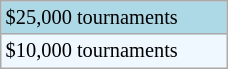<table class="wikitable" style="font-size:85%; width:12%;">
<tr style="background:lightblue;">
<td>$25,000 tournaments</td>
</tr>
<tr style="background:#f0f8ff;">
<td>$10,000 tournaments</td>
</tr>
</table>
